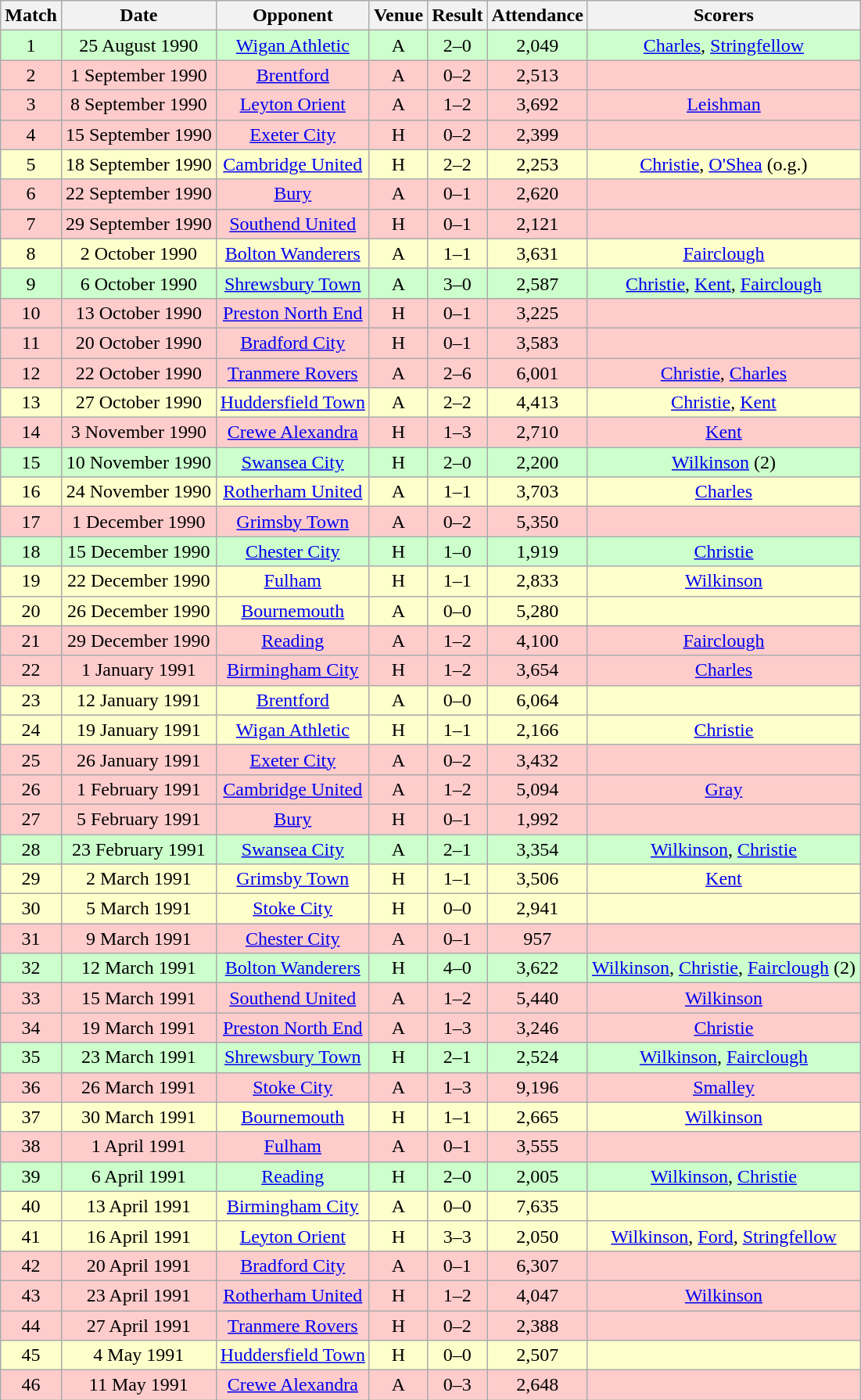<table class="wikitable" style="font-size:100%; text-align:center">
<tr>
<th>Match</th>
<th>Date</th>
<th>Opponent</th>
<th>Venue</th>
<th>Result</th>
<th>Attendance</th>
<th>Scorers</th>
</tr>
<tr style="background: #CCFFCC;">
<td>1</td>
<td>25 August 1990</td>
<td><a href='#'>Wigan Athletic</a></td>
<td>A</td>
<td>2–0</td>
<td>2,049</td>
<td><a href='#'>Charles</a>, <a href='#'>Stringfellow</a></td>
</tr>
<tr style="background: #FFCCCC;">
<td>2</td>
<td>1 September 1990</td>
<td><a href='#'>Brentford</a></td>
<td>A</td>
<td>0–2</td>
<td>2,513</td>
<td></td>
</tr>
<tr style="background: #FFCCCC;">
<td>3</td>
<td>8 September 1990</td>
<td><a href='#'>Leyton Orient</a></td>
<td>A</td>
<td>1–2</td>
<td>3,692</td>
<td><a href='#'>Leishman</a></td>
</tr>
<tr style="background: #FFCCCC;">
<td>4</td>
<td>15 September 1990</td>
<td><a href='#'>Exeter City</a></td>
<td>H</td>
<td>0–2</td>
<td>2,399</td>
<td></td>
</tr>
<tr style="background: #FFFFCC;">
<td>5</td>
<td>18 September 1990</td>
<td><a href='#'>Cambridge United</a></td>
<td>H</td>
<td>2–2</td>
<td>2,253</td>
<td><a href='#'>Christie</a>, <a href='#'>O'Shea</a> (o.g.)</td>
</tr>
<tr style="background: #FFCCCC;">
<td>6</td>
<td>22 September 1990</td>
<td><a href='#'>Bury</a></td>
<td>A</td>
<td>0–1</td>
<td>2,620</td>
<td></td>
</tr>
<tr style="background: #FFCCCC;">
<td>7</td>
<td>29 September 1990</td>
<td><a href='#'>Southend United</a></td>
<td>H</td>
<td>0–1</td>
<td>2,121</td>
<td></td>
</tr>
<tr style="background: #FFFFCC;">
<td>8</td>
<td>2 October 1990</td>
<td><a href='#'>Bolton Wanderers</a></td>
<td>A</td>
<td>1–1</td>
<td>3,631</td>
<td><a href='#'>Fairclough</a></td>
</tr>
<tr style="background: #CCFFCC;">
<td>9</td>
<td>6 October 1990</td>
<td><a href='#'>Shrewsbury Town</a></td>
<td>A</td>
<td>3–0</td>
<td>2,587</td>
<td><a href='#'>Christie</a>, <a href='#'>Kent</a>, <a href='#'>Fairclough</a></td>
</tr>
<tr style="background: #FFCCCC;">
<td>10</td>
<td>13 October 1990</td>
<td><a href='#'>Preston North End</a></td>
<td>H</td>
<td>0–1</td>
<td>3,225</td>
<td></td>
</tr>
<tr style="background: #FFCCCC;">
<td>11</td>
<td>20 October 1990</td>
<td><a href='#'>Bradford City</a></td>
<td>H</td>
<td>0–1</td>
<td>3,583</td>
<td></td>
</tr>
<tr style="background: #FFCCCC;">
<td>12</td>
<td>22 October 1990</td>
<td><a href='#'>Tranmere Rovers</a></td>
<td>A</td>
<td>2–6</td>
<td>6,001</td>
<td><a href='#'>Christie</a>, <a href='#'>Charles</a></td>
</tr>
<tr style="background: #FFFFCC;">
<td>13</td>
<td>27 October 1990</td>
<td><a href='#'>Huddersfield Town</a></td>
<td>A</td>
<td>2–2</td>
<td>4,413</td>
<td><a href='#'>Christie</a>, <a href='#'>Kent</a></td>
</tr>
<tr style="background: #FFCCCC;">
<td>14</td>
<td>3 November 1990</td>
<td><a href='#'>Crewe Alexandra</a></td>
<td>H</td>
<td>1–3</td>
<td>2,710</td>
<td><a href='#'>Kent</a></td>
</tr>
<tr style="background: #CCFFCC;">
<td>15</td>
<td>10 November 1990</td>
<td><a href='#'>Swansea City</a></td>
<td>H</td>
<td>2–0</td>
<td>2,200</td>
<td><a href='#'>Wilkinson</a> (2)</td>
</tr>
<tr style="background: #FFFFCC;">
<td>16</td>
<td>24 November 1990</td>
<td><a href='#'>Rotherham United</a></td>
<td>A</td>
<td>1–1</td>
<td>3,703</td>
<td><a href='#'>Charles</a></td>
</tr>
<tr style="background: #FFCCCC;">
<td>17</td>
<td>1 December 1990</td>
<td><a href='#'>Grimsby Town</a></td>
<td>A</td>
<td>0–2</td>
<td>5,350</td>
<td></td>
</tr>
<tr style="background: #CCFFCC;">
<td>18</td>
<td>15 December 1990</td>
<td><a href='#'>Chester City</a></td>
<td>H</td>
<td>1–0</td>
<td>1,919</td>
<td><a href='#'>Christie</a></td>
</tr>
<tr style="background: #FFFFCC;">
<td>19</td>
<td>22 December 1990</td>
<td><a href='#'>Fulham</a></td>
<td>H</td>
<td>1–1</td>
<td>2,833</td>
<td><a href='#'>Wilkinson</a></td>
</tr>
<tr style="background: #FFFFCC;">
<td>20</td>
<td>26 December 1990</td>
<td><a href='#'>Bournemouth</a></td>
<td>A</td>
<td>0–0</td>
<td>5,280</td>
<td></td>
</tr>
<tr style="background: #FFCCCC;">
<td>21</td>
<td>29 December 1990</td>
<td><a href='#'>Reading</a></td>
<td>A</td>
<td>1–2</td>
<td>4,100</td>
<td><a href='#'>Fairclough</a></td>
</tr>
<tr style="background: #FFCCCC;">
<td>22</td>
<td>1 January 1991</td>
<td><a href='#'>Birmingham City</a></td>
<td>H</td>
<td>1–2</td>
<td>3,654</td>
<td><a href='#'>Charles</a></td>
</tr>
<tr style="background: #FFFFCC;">
<td>23</td>
<td>12 January 1991</td>
<td><a href='#'>Brentford</a></td>
<td>A</td>
<td>0–0</td>
<td>6,064</td>
<td></td>
</tr>
<tr style="background: #FFFFCC;">
<td>24</td>
<td>19 January 1991</td>
<td><a href='#'>Wigan Athletic</a></td>
<td>H</td>
<td>1–1</td>
<td>2,166</td>
<td><a href='#'>Christie</a></td>
</tr>
<tr style="background: #FFCCCC;">
<td>25</td>
<td>26 January 1991</td>
<td><a href='#'>Exeter City</a></td>
<td>A</td>
<td>0–2</td>
<td>3,432</td>
<td></td>
</tr>
<tr style="background: #FFCCCC;">
<td>26</td>
<td>1 February 1991</td>
<td><a href='#'>Cambridge United</a></td>
<td>A</td>
<td>1–2</td>
<td>5,094</td>
<td><a href='#'>Gray</a></td>
</tr>
<tr style="background: #FFCCCC;">
<td>27</td>
<td>5 February 1991</td>
<td><a href='#'>Bury</a></td>
<td>H</td>
<td>0–1</td>
<td>1,992</td>
<td></td>
</tr>
<tr style="background: #CCFFCC;">
<td>28</td>
<td>23 February 1991</td>
<td><a href='#'>Swansea City</a></td>
<td>A</td>
<td>2–1</td>
<td>3,354</td>
<td><a href='#'>Wilkinson</a>, <a href='#'>Christie</a></td>
</tr>
<tr style="background: #FFFFCC;">
<td>29</td>
<td>2 March 1991</td>
<td><a href='#'>Grimsby Town</a></td>
<td>H</td>
<td>1–1</td>
<td>3,506</td>
<td><a href='#'>Kent</a></td>
</tr>
<tr style="background: #FFFFCC;">
<td>30</td>
<td>5 March 1991</td>
<td><a href='#'>Stoke City</a></td>
<td>H</td>
<td>0–0</td>
<td>2,941</td>
<td></td>
</tr>
<tr style="background: #FFCCCC;">
<td>31</td>
<td>9 March 1991</td>
<td><a href='#'>Chester City</a></td>
<td>A</td>
<td>0–1</td>
<td>957</td>
<td></td>
</tr>
<tr style="background: #CCFFCC;">
<td>32</td>
<td>12 March 1991</td>
<td><a href='#'>Bolton Wanderers</a></td>
<td>H</td>
<td>4–0</td>
<td>3,622</td>
<td><a href='#'>Wilkinson</a>, <a href='#'>Christie</a>, <a href='#'>Fairclough</a> (2)</td>
</tr>
<tr style="background: #FFCCCC;">
<td>33</td>
<td>15 March 1991</td>
<td><a href='#'>Southend United</a></td>
<td>A</td>
<td>1–2</td>
<td>5,440</td>
<td><a href='#'>Wilkinson</a></td>
</tr>
<tr style="background: #FFCCCC;">
<td>34</td>
<td>19 March 1991</td>
<td><a href='#'>Preston North End</a></td>
<td>A</td>
<td>1–3</td>
<td>3,246</td>
<td><a href='#'>Christie</a></td>
</tr>
<tr style="background: #CCFFCC;">
<td>35</td>
<td>23 March 1991</td>
<td><a href='#'>Shrewsbury Town</a></td>
<td>H</td>
<td>2–1</td>
<td>2,524</td>
<td><a href='#'>Wilkinson</a>, <a href='#'>Fairclough</a></td>
</tr>
<tr style="background: #FFCCCC;">
<td>36</td>
<td>26 March 1991</td>
<td><a href='#'>Stoke City</a></td>
<td>A</td>
<td>1–3</td>
<td>9,196</td>
<td><a href='#'>Smalley</a></td>
</tr>
<tr style="background: #FFFFCC;">
<td>37</td>
<td>30 March 1991</td>
<td><a href='#'>Bournemouth</a></td>
<td>H</td>
<td>1–1</td>
<td>2,665</td>
<td><a href='#'>Wilkinson</a></td>
</tr>
<tr style="background: #FFCCCC;">
<td>38</td>
<td>1 April 1991</td>
<td><a href='#'>Fulham</a></td>
<td>A</td>
<td>0–1</td>
<td>3,555</td>
<td></td>
</tr>
<tr style="background: #CCFFCC;">
<td>39</td>
<td>6 April 1991</td>
<td><a href='#'>Reading</a></td>
<td>H</td>
<td>2–0</td>
<td>2,005</td>
<td><a href='#'>Wilkinson</a>, <a href='#'>Christie</a></td>
</tr>
<tr style="background: #FFFFCC;">
<td>40</td>
<td>13 April 1991</td>
<td><a href='#'>Birmingham City</a></td>
<td>A</td>
<td>0–0</td>
<td>7,635</td>
<td></td>
</tr>
<tr style="background: #FFFFCC;">
<td>41</td>
<td>16 April 1991</td>
<td><a href='#'>Leyton Orient</a></td>
<td>H</td>
<td>3–3</td>
<td>2,050</td>
<td><a href='#'>Wilkinson</a>, <a href='#'>Ford</a>, <a href='#'>Stringfellow</a></td>
</tr>
<tr style="background: #FFCCCC;">
<td>42</td>
<td>20 April 1991</td>
<td><a href='#'>Bradford City</a></td>
<td>A</td>
<td>0–1</td>
<td>6,307</td>
<td></td>
</tr>
<tr style="background: #FFCCCC;">
<td>43</td>
<td>23 April 1991</td>
<td><a href='#'>Rotherham United</a></td>
<td>H</td>
<td>1–2</td>
<td>4,047</td>
<td><a href='#'>Wilkinson</a></td>
</tr>
<tr style="background: #FFCCCC;">
<td>44</td>
<td>27 April 1991</td>
<td><a href='#'>Tranmere Rovers</a></td>
<td>H</td>
<td>0–2</td>
<td>2,388</td>
<td></td>
</tr>
<tr style="background: #FFFFCC;">
<td>45</td>
<td>4 May 1991</td>
<td><a href='#'>Huddersfield Town</a></td>
<td>H</td>
<td>0–0</td>
<td>2,507</td>
<td></td>
</tr>
<tr style="background: #FFCCCC;">
<td>46</td>
<td>11 May 1991</td>
<td><a href='#'>Crewe Alexandra</a></td>
<td>A</td>
<td>0–3</td>
<td>2,648</td>
<td></td>
</tr>
</table>
